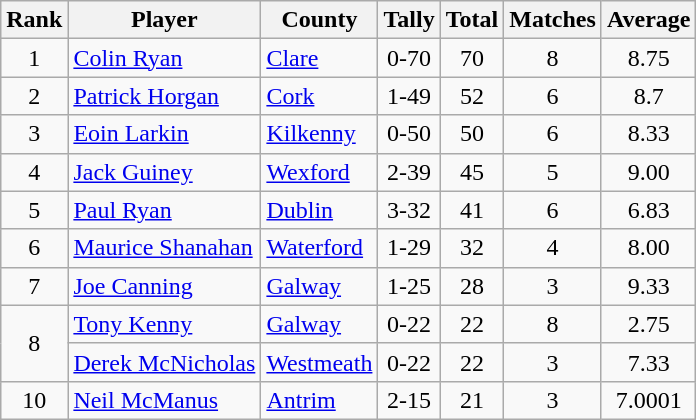<table class="wikitable">
<tr>
<th>Rank</th>
<th>Player</th>
<th>County</th>
<th>Tally</th>
<th>Total</th>
<th>Matches</th>
<th>Average</th>
</tr>
<tr>
<td rowspan=1 align=center>1</td>
<td><a href='#'>Colin Ryan</a></td>
<td><a href='#'>Clare</a></td>
<td align=center>0-70</td>
<td align=center>70</td>
<td align=center>8</td>
<td align=center>8.75</td>
</tr>
<tr>
<td rowspan=1 align=center>2</td>
<td><a href='#'>Patrick Horgan</a></td>
<td><a href='#'>Cork</a></td>
<td align=center>1-49</td>
<td align=center>52</td>
<td align=center>6</td>
<td align=center>8.7</td>
</tr>
<tr>
<td rowspan=1 align=center>3</td>
<td><a href='#'>Eoin Larkin</a></td>
<td><a href='#'>Kilkenny</a></td>
<td align=center>0-50</td>
<td align=center>50</td>
<td align=center>6</td>
<td align=center>8.33</td>
</tr>
<tr>
<td rowspan=1 align=center>4</td>
<td><a href='#'>Jack Guiney</a></td>
<td><a href='#'>Wexford</a></td>
<td align=center>2-39</td>
<td align=center>45</td>
<td align=center>5</td>
<td align=center>9.00</td>
</tr>
<tr>
<td rowspan=1 align=center>5</td>
<td><a href='#'>Paul Ryan</a></td>
<td><a href='#'>Dublin</a></td>
<td align=center>3-32</td>
<td align=center>41</td>
<td align=center>6</td>
<td align=center>6.83</td>
</tr>
<tr>
<td rowspan=1 align=center>6</td>
<td><a href='#'>Maurice Shanahan</a></td>
<td><a href='#'>Waterford</a></td>
<td align=center>1-29</td>
<td align=center>32</td>
<td align=center>4</td>
<td align=center>8.00</td>
</tr>
<tr>
<td rowspan=1 align=center>7</td>
<td><a href='#'>Joe Canning</a></td>
<td><a href='#'>Galway</a></td>
<td align=center>1-25</td>
<td align=center>28</td>
<td align=center>3</td>
<td align=center>9.33</td>
</tr>
<tr>
<td rowspan=2 align=center>8</td>
<td><a href='#'>Tony Kenny</a></td>
<td><a href='#'>Galway</a></td>
<td align=center>0-22</td>
<td align=center>22</td>
<td align=center>8</td>
<td align=center>2.75</td>
</tr>
<tr>
<td><a href='#'>Derek McNicholas</a></td>
<td><a href='#'>Westmeath</a></td>
<td align=center>0-22</td>
<td align=center>22</td>
<td align=center>3</td>
<td align=center>7.33</td>
</tr>
<tr>
<td rowspan=1 align=center>10</td>
<td><a href='#'>Neil McManus</a></td>
<td><a href='#'>Antrim</a></td>
<td align=center>2-15</td>
<td align=center>21</td>
<td align=center>3</td>
<td align=center>7.0001</td>
</tr>
</table>
